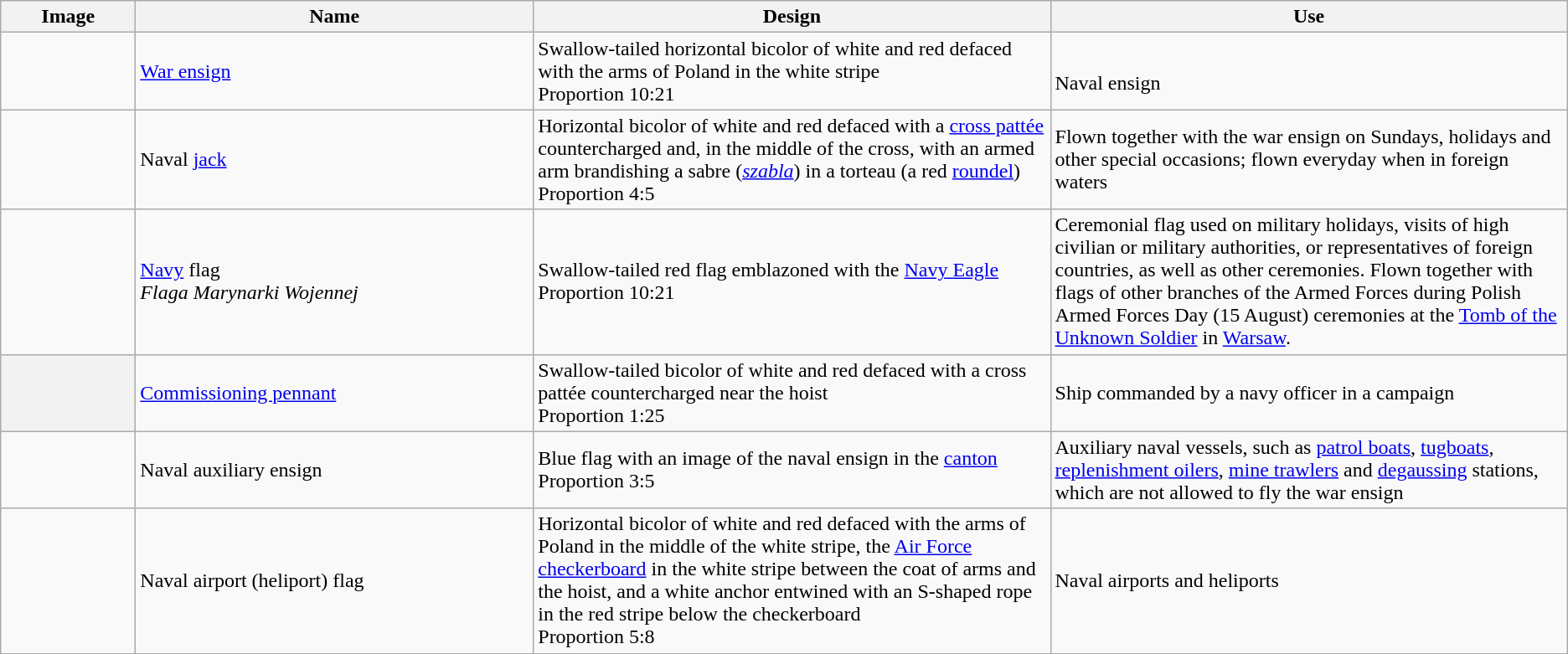<table class="wikitable" style="clear:both;">
<tr>
<th width=100px>Image</th>
<th>Name</th>
<th width=33%>Design</th>
<th width=33%>Use</th>
</tr>
<tr>
<td></td>
<td><a href='#'>War ensign</a></td>
<td>Swallow-tailed horizontal bicolor of white and red defaced with the arms of Poland in the white stripe <br> Proportion 10:21</td>
<td> <br> Naval ensign</td>
</tr>
<tr>
<td></td>
<td>Naval <a href='#'>jack</a></td>
<td>Horizontal bicolor of white and red defaced with a <a href='#'>cross pattée</a> countercharged and, in the middle of the cross, with an armed arm brandishing a sabre (<em><a href='#'>szabla</a></em>) in a torteau (a red <a href='#'>roundel</a>) <br> Proportion 4:5</td>
<td>Flown together with the war ensign on Sundays, holidays and other special occasions; flown everyday when in foreign waters</td>
</tr>
<tr>
<td></td>
<td><a href='#'>Navy</a> flag <br> <em>Flaga Marynarki Wojennej</em></td>
<td>Swallow-tailed red flag emblazoned with the <a href='#'>Navy Eagle</a> <br> Proportion 10:21</td>
<td>Ceremonial flag used on military holidays, visits of high civilian or military authorities, or representatives of foreign countries, as well as other ceremonies. Flown together with flags of other branches of the Armed Forces during Polish Armed Forces Day (15 August) ceremonies at the <a href='#'>Tomb of the Unknown Soldier</a> in <a href='#'>Warsaw</a>.</td>
</tr>
<tr>
<th></th>
<td><a href='#'>Commissioning pennant</a></td>
<td>Swallow-tailed bicolor of white and red defaced with a cross pattée countercharged near the hoist <br> Proportion 1:25</td>
<td>Ship commanded by a navy officer in a campaign</td>
</tr>
<tr>
<td></td>
<td>Naval auxiliary ensign</td>
<td>Blue flag with an image of the naval ensign in the <a href='#'>canton</a> <br> Proportion 3:5</td>
<td>Auxiliary naval vessels, such as <a href='#'>patrol boats</a>, <a href='#'>tugboats</a>, <a href='#'>replenishment oilers</a>, <a href='#'>mine trawlers</a> and <a href='#'>degaussing</a> stations, which are not allowed to fly the war ensign</td>
</tr>
<tr>
<td></td>
<td>Naval airport (heliport) flag</td>
<td>Horizontal bicolor of white and red defaced with the arms of Poland in the middle of the white stripe, the <a href='#'>Air Force checkerboard</a> in the white stripe between the coat of arms and the hoist, and a white anchor entwined with an S-shaped rope in the red stripe below the checkerboard <br> Proportion 5:8</td>
<td>Naval airports and heliports</td>
</tr>
</table>
